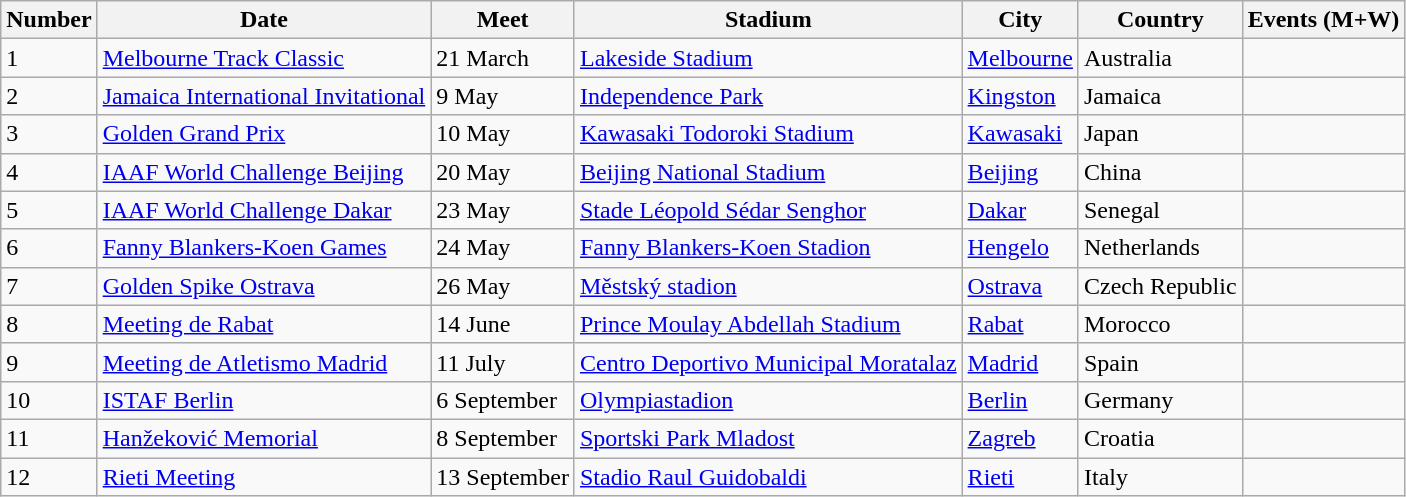<table class="wikitable sortable">
<tr>
<th>Number</th>
<th>Date</th>
<th>Meet</th>
<th>Stadium</th>
<th>City</th>
<th>Country</th>
<th>Events (M+W)</th>
</tr>
<tr>
<td>1</td>
<td><a href='#'>Melbourne Track Classic</a></td>
<td>21 March</td>
<td><a href='#'>Lakeside Stadium</a></td>
<td><a href='#'>Melbourne</a></td>
<td>Australia</td>
<td></td>
</tr>
<tr>
<td>2</td>
<td><a href='#'>Jamaica International Invitational</a></td>
<td>9 May</td>
<td><a href='#'>Independence Park</a></td>
<td><a href='#'>Kingston</a></td>
<td>Jamaica</td>
<td></td>
</tr>
<tr>
<td>3</td>
<td><a href='#'>Golden Grand Prix</a></td>
<td>10 May</td>
<td><a href='#'>Kawasaki Todoroki Stadium</a></td>
<td><a href='#'>Kawasaki</a></td>
<td>Japan</td>
<td></td>
</tr>
<tr>
<td>4</td>
<td><a href='#'>IAAF World Challenge Beijing</a></td>
<td>20 May</td>
<td><a href='#'>Beijing National Stadium</a></td>
<td><a href='#'>Beijing</a></td>
<td>China</td>
<td></td>
</tr>
<tr>
<td>5</td>
<td><a href='#'>IAAF World Challenge Dakar</a></td>
<td>23 May</td>
<td><a href='#'>Stade Léopold Sédar Senghor</a></td>
<td><a href='#'>Dakar</a></td>
<td>Senegal</td>
<td></td>
</tr>
<tr>
<td>6</td>
<td><a href='#'>Fanny Blankers-Koen Games</a></td>
<td>24 May</td>
<td><a href='#'>Fanny Blankers-Koen Stadion</a></td>
<td><a href='#'>Hengelo</a></td>
<td>Netherlands</td>
<td></td>
</tr>
<tr>
<td>7</td>
<td><a href='#'>Golden Spike Ostrava</a></td>
<td>26 May</td>
<td><a href='#'>Městský stadion</a></td>
<td><a href='#'>Ostrava</a></td>
<td>Czech Republic</td>
<td></td>
</tr>
<tr>
<td>8</td>
<td><a href='#'>Meeting de Rabat</a></td>
<td>14 June</td>
<td><a href='#'>Prince Moulay Abdellah Stadium</a></td>
<td><a href='#'>Rabat</a></td>
<td>Morocco</td>
<td></td>
</tr>
<tr>
<td>9</td>
<td><a href='#'>Meeting de Atletismo Madrid</a></td>
<td>11 July</td>
<td><a href='#'>Centro Deportivo Municipal Moratalaz</a></td>
<td><a href='#'>Madrid</a></td>
<td>Spain</td>
<td></td>
</tr>
<tr>
<td>10</td>
<td><a href='#'>ISTAF Berlin</a></td>
<td>6 September</td>
<td><a href='#'>Olympiastadion</a></td>
<td><a href='#'>Berlin</a></td>
<td>Germany</td>
<td></td>
</tr>
<tr>
<td>11</td>
<td><a href='#'>Hanžeković Memorial</a></td>
<td>8 September</td>
<td><a href='#'>Sportski Park Mladost</a></td>
<td><a href='#'>Zagreb</a></td>
<td>Croatia</td>
<td></td>
</tr>
<tr>
<td>12</td>
<td><a href='#'>Rieti Meeting</a></td>
<td>13 September</td>
<td><a href='#'>Stadio Raul Guidobaldi</a></td>
<td><a href='#'>Rieti</a></td>
<td>Italy</td>
<td></td>
</tr>
</table>
